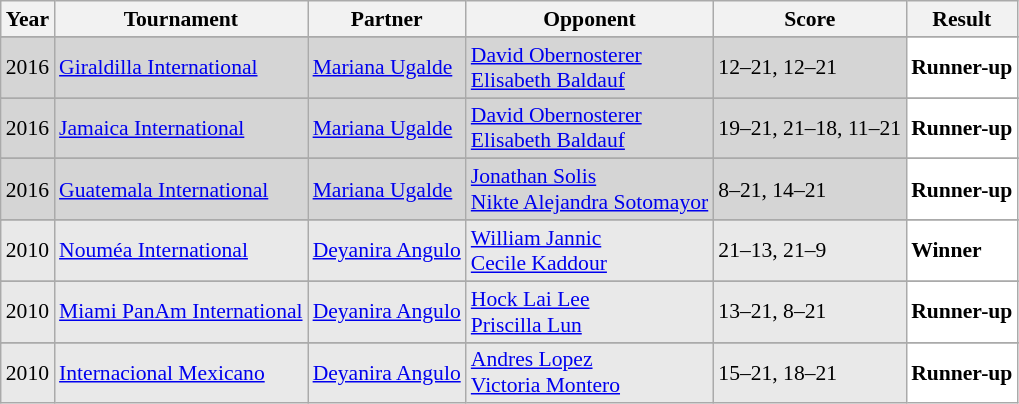<table class="sortable wikitable" style="font-size: 90%;">
<tr>
<th>Year</th>
<th>Tournament</th>
<th>Partner</th>
<th>Opponent</th>
<th>Score</th>
<th>Result</th>
</tr>
<tr>
</tr>
<tr style="background:#D5D5D5">
<td align="center">2016</td>
<td align="left"><a href='#'>Giraldilla International</a></td>
<td align="left"> <a href='#'>Mariana Ugalde</a></td>
<td align="left"> <a href='#'>David Obernosterer</a><br> <a href='#'>Elisabeth Baldauf</a></td>
<td align="left">12–21, 12–21</td>
<td style="text-align:left; background:white"> <strong>Runner-up</strong></td>
</tr>
<tr>
</tr>
<tr style="background:#D5D5D5">
<td align="center">2016</td>
<td align="left"><a href='#'>Jamaica International</a></td>
<td align="left"> <a href='#'>Mariana Ugalde</a></td>
<td align="left"> <a href='#'>David Obernosterer</a><br> <a href='#'>Elisabeth Baldauf</a></td>
<td align="left">19–21, 21–18, 11–21</td>
<td style="text-align:left; background:white"> <strong>Runner-up</strong></td>
</tr>
<tr>
</tr>
<tr style="background:#D5D5D5">
<td align="center">2016</td>
<td align="left"><a href='#'>Guatemala International</a></td>
<td align="left"> <a href='#'>Mariana Ugalde</a></td>
<td align="left"> <a href='#'>Jonathan Solis</a><br> <a href='#'>Nikte Alejandra Sotomayor</a></td>
<td align="left">8–21, 14–21</td>
<td style="text-align:left; background:white"> <strong>Runner-up</strong></td>
</tr>
<tr>
</tr>
<tr style="background:#E9E9E9">
<td align="center">2010</td>
<td align="left"><a href='#'>Nouméa International</a></td>
<td align="left"> <a href='#'>Deyanira Angulo</a></td>
<td align="left"> <a href='#'>William Jannic</a><br> <a href='#'>Cecile Kaddour</a></td>
<td align="left">21–13, 21–9</td>
<td style="text-align:left; background:white"> <strong>Winner</strong></td>
</tr>
<tr>
</tr>
<tr style="background:#E9E9E9">
<td align="center">2010</td>
<td align="left"><a href='#'>Miami PanAm International</a></td>
<td align="left"> <a href='#'>Deyanira Angulo</a></td>
<td align="left"> <a href='#'>Hock Lai Lee</a><br> <a href='#'>Priscilla Lun</a></td>
<td align="left">13–21, 8–21</td>
<td style="text-align:left; background:white"> <strong>Runner-up</strong></td>
</tr>
<tr>
</tr>
<tr style="background:#E9E9E9">
<td align="center">2010</td>
<td align="left"><a href='#'>Internacional Mexicano</a></td>
<td align="left"> <a href='#'>Deyanira Angulo</a></td>
<td align="left"> <a href='#'>Andres Lopez</a><br> <a href='#'>Victoria Montero</a></td>
<td align="left">15–21, 18–21</td>
<td style="text-align:left; background:white"> <strong>Runner-up</strong></td>
</tr>
</table>
